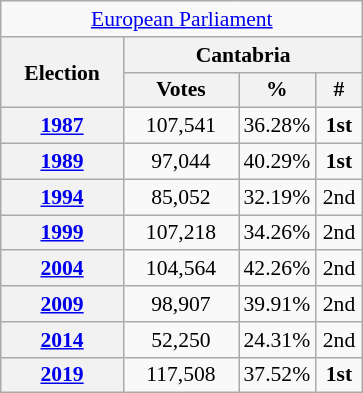<table class="wikitable" style="font-size:90%; text-align:center;">
<tr>
<td colspan="4" align="center"><a href='#'>European Parliament</a></td>
</tr>
<tr>
<th rowspan="2" width="75">Election</th>
<th colspan="3">Cantabria</th>
</tr>
<tr>
<th width="70">Votes</th>
<th width="35">%</th>
<th width="25">#</th>
</tr>
<tr>
<th><a href='#'>1987</a></th>
<td>107,541</td>
<td>36.28%</td>
<td><strong>1st</strong></td>
</tr>
<tr>
<th><a href='#'>1989</a></th>
<td>97,044</td>
<td>40.29%</td>
<td><strong>1st</strong></td>
</tr>
<tr>
<th><a href='#'>1994</a></th>
<td>85,052</td>
<td>32.19%</td>
<td>2nd</td>
</tr>
<tr>
<th><a href='#'>1999</a></th>
<td>107,218</td>
<td>34.26%</td>
<td>2nd</td>
</tr>
<tr>
<th><a href='#'>2004</a></th>
<td>104,564</td>
<td>42.26%</td>
<td>2nd</td>
</tr>
<tr>
<th><a href='#'>2009</a></th>
<td>98,907</td>
<td>39.91%</td>
<td>2nd</td>
</tr>
<tr>
<th><a href='#'>2014</a></th>
<td>52,250</td>
<td>24.31%</td>
<td>2nd</td>
</tr>
<tr>
<th><a href='#'>2019</a></th>
<td>117,508</td>
<td>37.52%</td>
<td><strong>1st</strong></td>
</tr>
</table>
